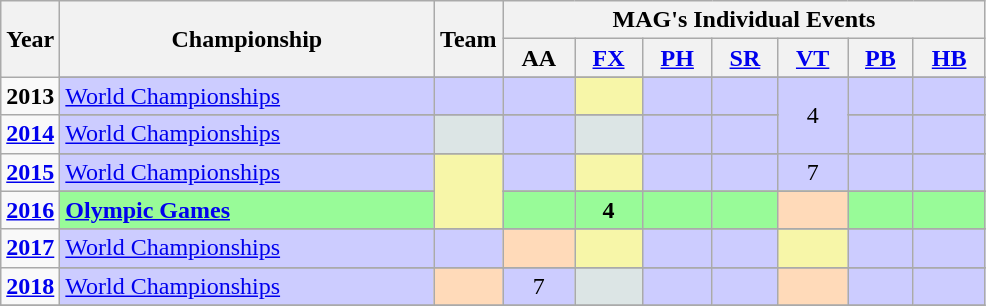<table class="wikitable sortable" style="text-align:center; font-size:100%;">
<tr>
<th rowspan="2" width=6% class=unsortable>Year</th>
<th rowspan="2" width=38% class=unsortable>Championship</th>
<th rowspan="2" width=7% class=unsortable>Team</th>
<th colspan="7" width=49% class=unsortable>MAG's Individual Events</th>
</tr>
<tr>
<th class=unsortable>AA</th>
<th class=unsortable><a href='#'>FX</a></th>
<th class=unsortable><a href='#'>PH</a></th>
<th class=unsortable><a href='#'>SR</a></th>
<th class=unsortable><a href='#'>VT</a></th>
<th class=unsortable><a href='#'>PB</a></th>
<th class=unsortable><a href='#'>HB</a></th>
</tr>
<tr>
<td rowspan="2" align=center><strong>2013</strong></td>
</tr>
<tr bgcolor=#CCCCFF>
<td align=left><a href='#'>World Championships</a></td>
<td></td>
<td></td>
<td style="background:#F7F6A8"></td>
<td></td>
<td></td>
<td rowspan="4">4</td>
<td></td>
<td></td>
</tr>
<tr>
<td rowspan="2" align=center><strong><a href='#'>2014</a></strong></td>
</tr>
<tr bgcolor=#CCCCFF>
<td align=left><a href='#'>World Championships</a></td>
<td style="background:#DCE5E5"></td>
<td></td>
<td style="background:#DCE5E5"></td>
<td></td>
<td></td>
<td></td>
<td></td>
</tr>
<tr>
<td rowspan="2" align=center><strong><a href='#'>2015</a></strong></td>
</tr>
<tr bgcolor=#CCCCFF>
<td align=left><a href='#'>World Championships</a></td>
<td rowspan="3" style="background:#F7F6A8"></td>
<td></td>
<td style="background:#F7F6A8"></td>
<td></td>
<td></td>
<td>7</td>
<td></td>
<td></td>
</tr>
<tr>
<td rowspan="2" align=center><strong><a href='#'>2016</a></strong></td>
</tr>
<tr bgcolor=98FB98>
<td align=left><strong><a href='#'>Olympic Games</a></strong></td>
<td></td>
<td><strong>4</strong></td>
<td></td>
<td></td>
<td style="background:#FFDAB9;"></td>
<td></td>
<td></td>
</tr>
<tr>
<td rowspan="2" align=center><strong><a href='#'>2017</a></strong></td>
</tr>
<tr bgcolor=#CCCCFF>
<td align=left><a href='#'>World Championships</a></td>
<td></td>
<td style="background:#FFDAB9;"></td>
<td style="background:#F7F6A8"></td>
<td></td>
<td></td>
<td style="background:#F7F6A8"></td>
<td></td>
<td></td>
</tr>
<tr>
<td rowspan="2" align=center><strong><a href='#'>2018</a></strong></td>
</tr>
<tr bgcolor=#CCCCFF>
<td align=left><a href='#'>World Championships</a></td>
<td style="background:#FFDAB9;"></td>
<td>7</td>
<td style="background:#DCE5E5"></td>
<td></td>
<td></td>
<td style="background:#FFDAB9;"></td>
<td></td>
<td></td>
</tr>
<tr>
</tr>
</table>
